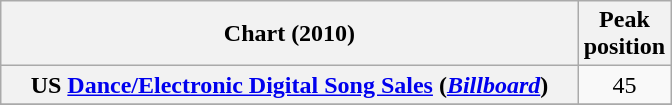<table class="wikitable sortable plainrowheaders" style="text-align:center">
<tr>
<th scope="col" style="width:23.6em;">Chart (2010)</th>
<th scope="col">Peak<br>position</th>
</tr>
<tr>
<th scope="row">US <a href='#'>Dance/Electronic Digital Song Sales</a> (<em><a href='#'>Billboard</a></em>)</th>
<td>45</td>
</tr>
<tr>
</tr>
</table>
